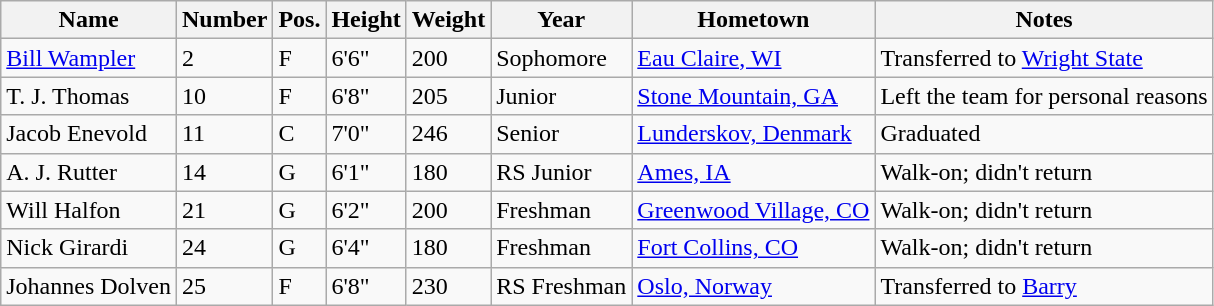<table class="wikitable sortable" border="1">
<tr>
<th>Name</th>
<th>Number</th>
<th>Pos.</th>
<th>Height</th>
<th>Weight</th>
<th>Year</th>
<th>Hometown</th>
<th class="unsortable">Notes</th>
</tr>
<tr>
<td><a href='#'>Bill Wampler</a></td>
<td>2</td>
<td>F</td>
<td>6'6"</td>
<td>200</td>
<td>Sophomore</td>
<td><a href='#'>Eau Claire, WI</a></td>
<td>Transferred to <a href='#'>Wright State</a></td>
</tr>
<tr>
<td>T. J. Thomas</td>
<td>10</td>
<td>F</td>
<td>6'8"</td>
<td>205</td>
<td>Junior</td>
<td><a href='#'>Stone Mountain, GA</a></td>
<td>Left the team for personal reasons</td>
</tr>
<tr>
<td>Jacob Enevold</td>
<td>11</td>
<td>C</td>
<td>7'0"</td>
<td>246</td>
<td>Senior</td>
<td><a href='#'>Lunderskov, Denmark</a></td>
<td>Graduated</td>
</tr>
<tr>
<td>A. J. Rutter</td>
<td>14</td>
<td>G</td>
<td>6'1"</td>
<td>180</td>
<td>RS Junior</td>
<td><a href='#'>Ames, IA</a></td>
<td>Walk-on; didn't return</td>
</tr>
<tr>
<td>Will Halfon</td>
<td>21</td>
<td>G</td>
<td>6'2"</td>
<td>200</td>
<td>Freshman</td>
<td><a href='#'>Greenwood Village, CO</a></td>
<td>Walk-on; didn't return</td>
</tr>
<tr>
<td>Nick Girardi</td>
<td>24</td>
<td>G</td>
<td>6'4"</td>
<td>180</td>
<td>Freshman</td>
<td><a href='#'>Fort Collins, CO</a></td>
<td>Walk-on; didn't return</td>
</tr>
<tr>
<td>Johannes Dolven</td>
<td>25</td>
<td>F</td>
<td>6'8"</td>
<td>230</td>
<td>RS Freshman</td>
<td><a href='#'>Oslo, Norway</a></td>
<td>Transferred to <a href='#'>Barry</a></td>
</tr>
</table>
